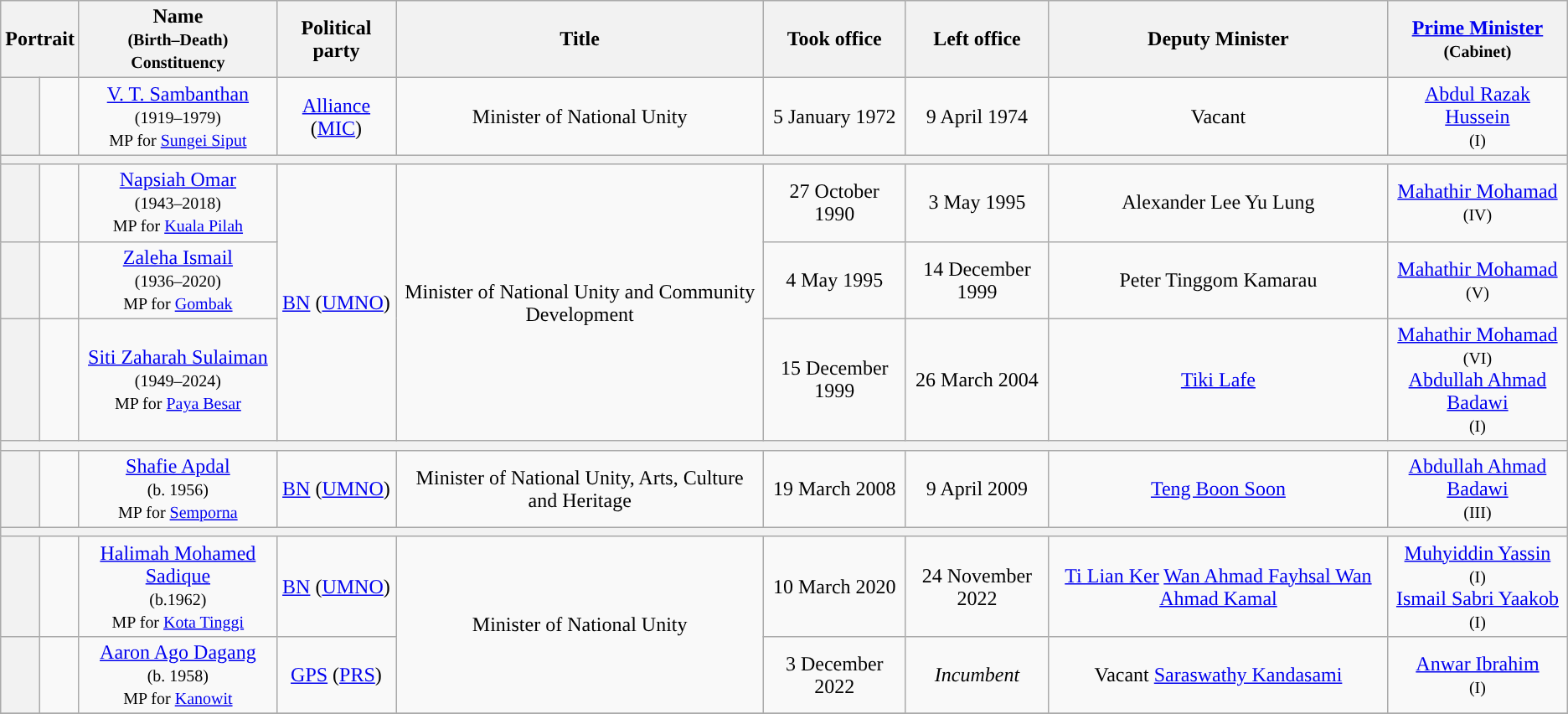<table class="wikitable" style="text-align:center;">
<tr>
<th colspan=2>Portrait</th>
<th>Name<br><small>(Birth–Death)<br>Constituency</small></th>
<th>Political party</th>
<th>Title</th>
<th>Took office</th>
<th>Left office</th>
<th>Deputy Minister</th>
<th><a href='#'>Prime Minister</a><br><small>(Cabinet)</small></th>
</tr>
<tr>
<th style="background:"></th>
<td></td>
<td><a href='#'>V. T. Sambanthan</a><br><small>(1919–1979)<br>MP for <a href='#'>Sungei Siput</a></small></td>
<td><a href='#'>Alliance</a> (<a href='#'>MIC</a>)</td>
<td>Minister of National Unity</td>
<td>5 January 1972</td>
<td>9 April 1974</td>
<td>Vacant</td>
<td><a href='#'>Abdul Razak Hussein</a><br><small>(I)</small></td>
</tr>
<tr>
<th colspan="9" bgcolor="cccccc"></th>
</tr>
<tr>
<th style="background:"></th>
<td></td>
<td><a href='#'>Napsiah Omar</a><br><small>(1943–2018)<br>MP for <a href='#'>Kuala Pilah</a></small></td>
<td rowspan=3><a href='#'>BN</a> (<a href='#'>UMNO</a>)</td>
<td rowspan=3>Minister of National Unity and Community Development</td>
<td>27 October 1990</td>
<td>3 May 1995</td>
<td>Alexander Lee Yu Lung</td>
<td><a href='#'>Mahathir Mohamad</a><br><small>(IV)</small></td>
</tr>
<tr>
<th style="background:"></th>
<td></td>
<td><a href='#'>Zaleha Ismail</a><br><small>(1936–2020)<br>MP for <a href='#'>Gombak</a></small></td>
<td>4 May 1995</td>
<td>14 December 1999</td>
<td>Peter Tinggom Kamarau</td>
<td><a href='#'>Mahathir Mohamad</a><br><small>(V)</small></td>
</tr>
<tr>
<th style="background:"></th>
<td></td>
<td><a href='#'>Siti Zaharah Sulaiman</a><br><small>(1949–2024)<br>MP for <a href='#'>Paya Besar</a></small></td>
<td>15 December 1999</td>
<td>26 March 2004</td>
<td><a href='#'>Tiki Lafe</a></td>
<td><a href='#'>Mahathir Mohamad</a><br><small>(VI)</small><br><a href='#'>Abdullah Ahmad Badawi</a><br><small>(I)</small></td>
</tr>
<tr>
<th colspan="9" bgcolor="cccccc"></th>
</tr>
<tr>
<th style="background:"></th>
<td></td>
<td><a href='#'>Shafie Apdal</a><br><small>(b. 1956)<br>MP for <a href='#'>Semporna</a></small></td>
<td><a href='#'>BN</a> (<a href='#'>UMNO</a>)</td>
<td>Minister of National Unity, Arts, Culture and Heritage</td>
<td>19 March 2008</td>
<td>9 April 2009</td>
<td><a href='#'>Teng Boon Soon</a></td>
<td><a href='#'>Abdullah Ahmad Badawi</a><br><small>(III)</small></td>
</tr>
<tr>
<th colspan="9" bgcolor="cccccc"></th>
</tr>
<tr>
<th style="background:"></th>
<td></td>
<td><a href='#'>Halimah Mohamed Sadique</a><br><small>(b.1962)<br>MP for <a href='#'>Kota Tinggi</a></small></td>
<td><a href='#'>BN</a> (<a href='#'>UMNO</a>)</td>
<td rowspan=2>Minister of National Unity</td>
<td>10 March 2020</td>
<td>24 November 2022</td>
<td><a href='#'>Ti Lian Ker</a>  <a href='#'>Wan Ahmad Fayhsal Wan Ahmad Kamal</a> </td>
<td><a href='#'>Muhyiddin Yassin</a><br><small>(I)</small><br><a href='#'>Ismail Sabri Yaakob</a><br><small>(I)</small></td>
</tr>
<tr>
<th style="background:"></th>
<td></td>
<td><a href='#'>Aaron Ago Dagang</a><br><small>(b. 1958)<br>MP for <a href='#'>Kanowit</a></small></td>
<td><a href='#'>GPS</a> (<a href='#'>PRS</a>)</td>
<td>3 December 2022</td>
<td><em>Incumbent</em></td>
<td>Vacant  <a href='#'>Saraswathy Kandasami</a> </td>
<td><a href='#'>Anwar Ibrahim</a><br><small>(I)</small></td>
</tr>
<tr>
</tr>
</table>
